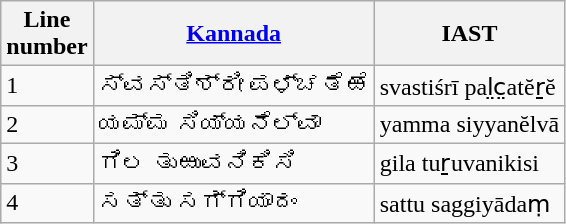<table class="wikitable">
<tr>
<th>Line<br>number</th>
<th><a href='#'>Kannada</a></th>
<th>IAST</th>
</tr>
<tr>
<td>1</td>
<td>ಸ್ವಸ್ತಿಶ್ರೀ ಪಳ್ಚತೆಱೆ</td>
<td>svastiśrī pal̤c̤atĕṟĕ</td>
</tr>
<tr>
<td>2</td>
<td>ಯಮ್ಮ ಸಿಯ್ಯನೆಲ್ವಾ</td>
<td>yamma siyyanĕlvā</td>
</tr>
<tr>
<td>3</td>
<td>ಗಿಲ ತುಱುವನಿಕಿಸಿ</td>
<td>gila tuṟuvanikisi</td>
</tr>
<tr>
<td>4</td>
<td>ಸತ್ತು ಸಗ್ಗಿಯಾದಂ</td>
<td>sattu saggiyādaṃ</td>
</tr>
</table>
